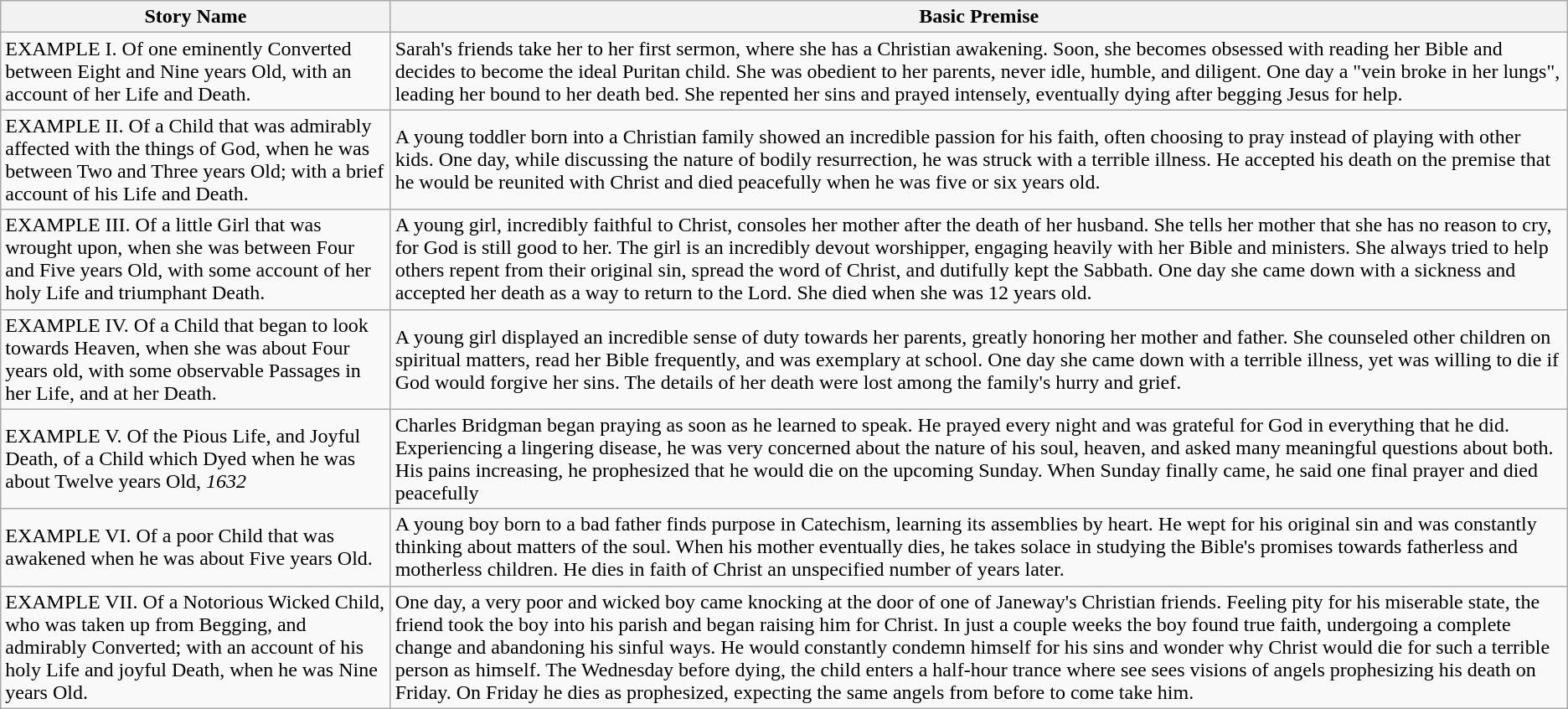<table class="wikitable">
<tr>
<th>Story Name</th>
<th>Basic Premise</th>
</tr>
<tr>
<td>EXAMPLE I. Of one eminently Converted between Eight and Nine years Old, with an account of her Life and Death.</td>
<td>Sarah's friends take her to her first sermon, where she has a Christian awakening. Soon, she becomes obsessed with reading her Bible and decides to become the ideal Puritan child. She was obedient to her parents, never idle, humble, and diligent. One day a "vein broke in her lungs", leading her bound to her death bed. She repented her sins and prayed intensely, eventually dying after begging Jesus for help.</td>
</tr>
<tr>
<td>EXAMPLE II. Of a Child that was admirably affected with the things of God, when he was between Two and Three years Old; with a brief account of his Life and Death.</td>
<td>A young toddler born into a Christian family showed an incredible passion for his faith, often choosing to pray instead of playing with other kids. One day, while discussing the nature of bodily resurrection, he was struck with a terrible illness. He accepted his death on the premise that he would be reunited with Christ and died peacefully when he was five or six years old.</td>
</tr>
<tr>
<td>EXAMPLE III. Of a little Girl that was wrought upon, when she was between Four and Five years Old, with some account of her holy Life and triumphant Death.</td>
<td>A young girl, incredibly faithful to Christ, consoles her mother after the death of her husband. She tells her mother that she has no reason to cry, for God is still good to her. The girl is an incredibly devout worshipper, engaging heavily with her Bible and ministers. She always tried to help others repent from their original sin, spread the word of Christ, and dutifully kept the Sabbath. One day she came down with a sickness and accepted her death as a way to return to the Lord. She died when she was 12 years old.</td>
</tr>
<tr>
<td>EXAMPLE IV. Of a Child that began to look towards Heaven, when she was about Four years old, with some observable Passages in her Life, and at her Death.</td>
<td>A young girl displayed an incredible sense of duty towards her parents, greatly honoring her mother and father. She counseled other children on spiritual matters, read her Bible frequently, and was exemplary at school. One day she came down with a terrible illness, yet was willing to die if God would forgive her sins. The details of her death were lost among the family's hurry and grief.</td>
</tr>
<tr>
<td>EXAMPLE V. Of the Pious Life, and Joyful Death, of a Child which Dyed when he was about Twelve years Old, <em>1632</em></td>
<td>Charles Bridgman began praying as soon as he learned to speak. He prayed every night and was grateful for God in everything that he did. Experiencing a lingering disease, he was very concerned about the nature of his soul, heaven, and asked many meaningful questions about both. His pains increasing, he prophesized that he would die on the upcoming Sunday. When Sunday finally came, he said one final prayer and died peacefully</td>
</tr>
<tr>
<td>EXAMPLE VI. Of a poor Child that was awakened when he was about Five years Old.</td>
<td>A young boy born to a bad father finds purpose in Catechism, learning its assemblies by heart. He wept for his original sin and was constantly thinking about matters of the soul. When his mother eventually dies, he takes solace in studying the Bible's promises towards fatherless and motherless children. He dies in faith of Christ an unspecified number of years later.</td>
</tr>
<tr>
<td>EXAMPLE VII. Of a Notorious Wicked Child, who was taken up from Begging, and admirably Converted; with an account of his holy Life and joyful Death, when he was Nine years Old.</td>
<td>One day, a very poor and wicked boy came knocking at the door of one of Janeway's Christian friends. Feeling pity for his miserable state, the friend took the boy into his parish and began raising him for Christ. In just a couple weeks the boy found true faith, undergoing a complete change and abandoning his sinful ways. He would constantly condemn himself for his sins and wonder why Christ would die for such a terrible person as himself. The Wednesday before dying, the child enters a half-hour trance where see sees visions of angels prophesizing his death on Friday. On Friday he dies as prophesized, expecting the same angels from before to come take him.</td>
</tr>
</table>
